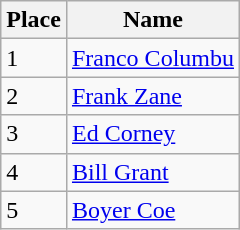<table class="wikitable">
<tr>
<th>Place</th>
<th>Name</th>
</tr>
<tr>
<td>1</td>
<td> <a href='#'>Franco Columbu</a></td>
</tr>
<tr>
<td>2</td>
<td> <a href='#'>Frank Zane</a></td>
</tr>
<tr>
<td>3</td>
<td> <a href='#'>Ed Corney</a></td>
</tr>
<tr>
<td>4</td>
<td> <a href='#'>Bill Grant</a></td>
</tr>
<tr>
<td>5</td>
<td> <a href='#'>Boyer Coe</a></td>
</tr>
</table>
